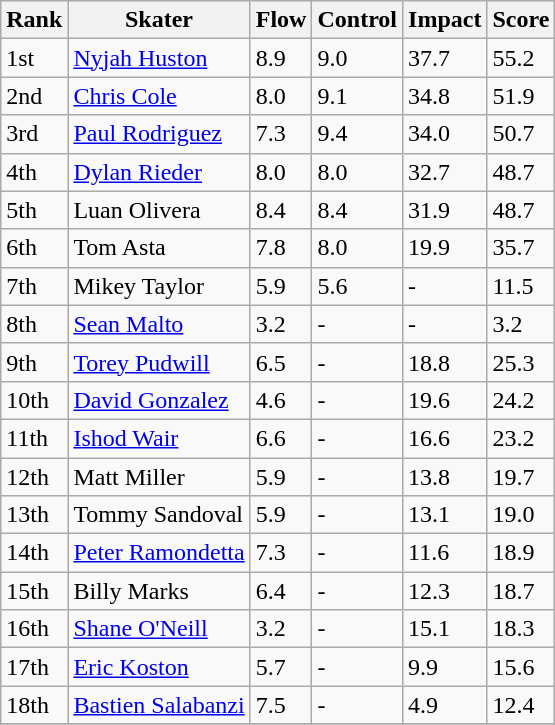<table class="wikitable">
<tr>
<th>Rank</th>
<th>Skater</th>
<th>Flow</th>
<th>Control</th>
<th>Impact</th>
<th>Score</th>
</tr>
<tr>
<td>1st</td>
<td><a href='#'>Nyjah Huston</a></td>
<td>8.9</td>
<td>9.0</td>
<td>37.7</td>
<td>55.2</td>
</tr>
<tr>
<td>2nd</td>
<td><a href='#'>Chris Cole</a></td>
<td>8.0</td>
<td>9.1</td>
<td>34.8</td>
<td>51.9</td>
</tr>
<tr>
<td>3rd</td>
<td><a href='#'>Paul Rodriguez</a></td>
<td>7.3</td>
<td>9.4</td>
<td>34.0</td>
<td>50.7</td>
</tr>
<tr>
<td>4th</td>
<td><a href='#'>Dylan Rieder</a></td>
<td>8.0</td>
<td>8.0</td>
<td>32.7</td>
<td>48.7</td>
</tr>
<tr>
<td>5th</td>
<td>Luan Olivera</td>
<td>8.4</td>
<td>8.4</td>
<td>31.9</td>
<td>48.7</td>
</tr>
<tr>
<td>6th</td>
<td>Tom Asta</td>
<td>7.8</td>
<td>8.0</td>
<td>19.9</td>
<td>35.7</td>
</tr>
<tr>
<td>7th</td>
<td>Mikey Taylor</td>
<td>5.9</td>
<td>5.6</td>
<td>-</td>
<td>11.5</td>
</tr>
<tr>
<td>8th</td>
<td><a href='#'>Sean Malto</a></td>
<td>3.2</td>
<td>-</td>
<td>-</td>
<td>3.2</td>
</tr>
<tr>
<td>9th</td>
<td><a href='#'>Torey Pudwill</a></td>
<td>6.5</td>
<td>-</td>
<td>18.8</td>
<td>25.3</td>
</tr>
<tr>
<td>10th</td>
<td><a href='#'>David Gonzalez</a></td>
<td>4.6</td>
<td>-</td>
<td>19.6</td>
<td>24.2</td>
</tr>
<tr>
<td>11th</td>
<td><a href='#'>Ishod Wair</a></td>
<td>6.6</td>
<td>-</td>
<td>16.6</td>
<td>23.2</td>
</tr>
<tr>
<td>12th</td>
<td>Matt Miller</td>
<td>5.9</td>
<td>-</td>
<td>13.8</td>
<td>19.7</td>
</tr>
<tr>
<td>13th</td>
<td>Tommy Sandoval</td>
<td>5.9</td>
<td>-</td>
<td>13.1</td>
<td>19.0</td>
</tr>
<tr>
<td>14th</td>
<td><a href='#'>Peter Ramondetta</a></td>
<td>7.3</td>
<td>-</td>
<td>11.6</td>
<td>18.9</td>
</tr>
<tr>
<td>15th</td>
<td>Billy Marks</td>
<td>6.4</td>
<td>-</td>
<td>12.3</td>
<td>18.7</td>
</tr>
<tr>
<td>16th</td>
<td><a href='#'>Shane O'Neill</a></td>
<td>3.2</td>
<td>-</td>
<td>15.1</td>
<td>18.3</td>
</tr>
<tr>
<td>17th</td>
<td><a href='#'>Eric Koston</a></td>
<td>5.7</td>
<td>-</td>
<td>9.9</td>
<td>15.6</td>
</tr>
<tr>
<td>18th</td>
<td><a href='#'>Bastien Salabanzi</a></td>
<td>7.5</td>
<td>-</td>
<td>4.9</td>
<td>12.4</td>
</tr>
<tr>
</tr>
</table>
